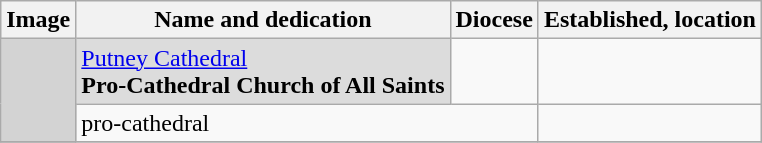<table class="wikitable">
<tr>
<th>Image</th>
<th>Name and dedication</th>
<th>Diocese</th>
<th>Established, location</th>
</tr>
<tr>
<td rowspan="2" bgcolor="#D3D3D3" align="center"></td>
<td bgcolor="Gainsboro"><a href='#'>Putney Cathedral</a><br><strong>Pro-Cathedral Church of All Saints</strong></td>
<td></td>
<td></td>
</tr>
<tr>
<td colspan="2">pro-cathedral</td>
<td></td>
</tr>
<tr>
</tr>
</table>
